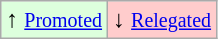<table class="wikitable" align="center">
<tr>
<td style="background:#ddffdd">↑ <small><a href='#'>Promoted</a></small></td>
<td style="background:#ffcccc">↓ <small><a href='#'>Relegated</a></small></td>
</tr>
</table>
